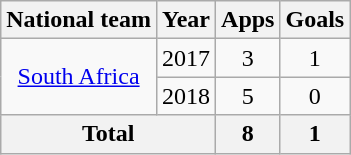<table class="wikitable" style="text-align:center">
<tr>
<th>National team</th>
<th>Year</th>
<th>Apps</th>
<th>Goals</th>
</tr>
<tr>
<td rowspan="2"><a href='#'>South Africa</a></td>
<td>2017</td>
<td>3</td>
<td>1</td>
</tr>
<tr>
<td>2018</td>
<td>5</td>
<td>0</td>
</tr>
<tr>
<th colspan=2>Total</th>
<th>8</th>
<th>1</th>
</tr>
</table>
